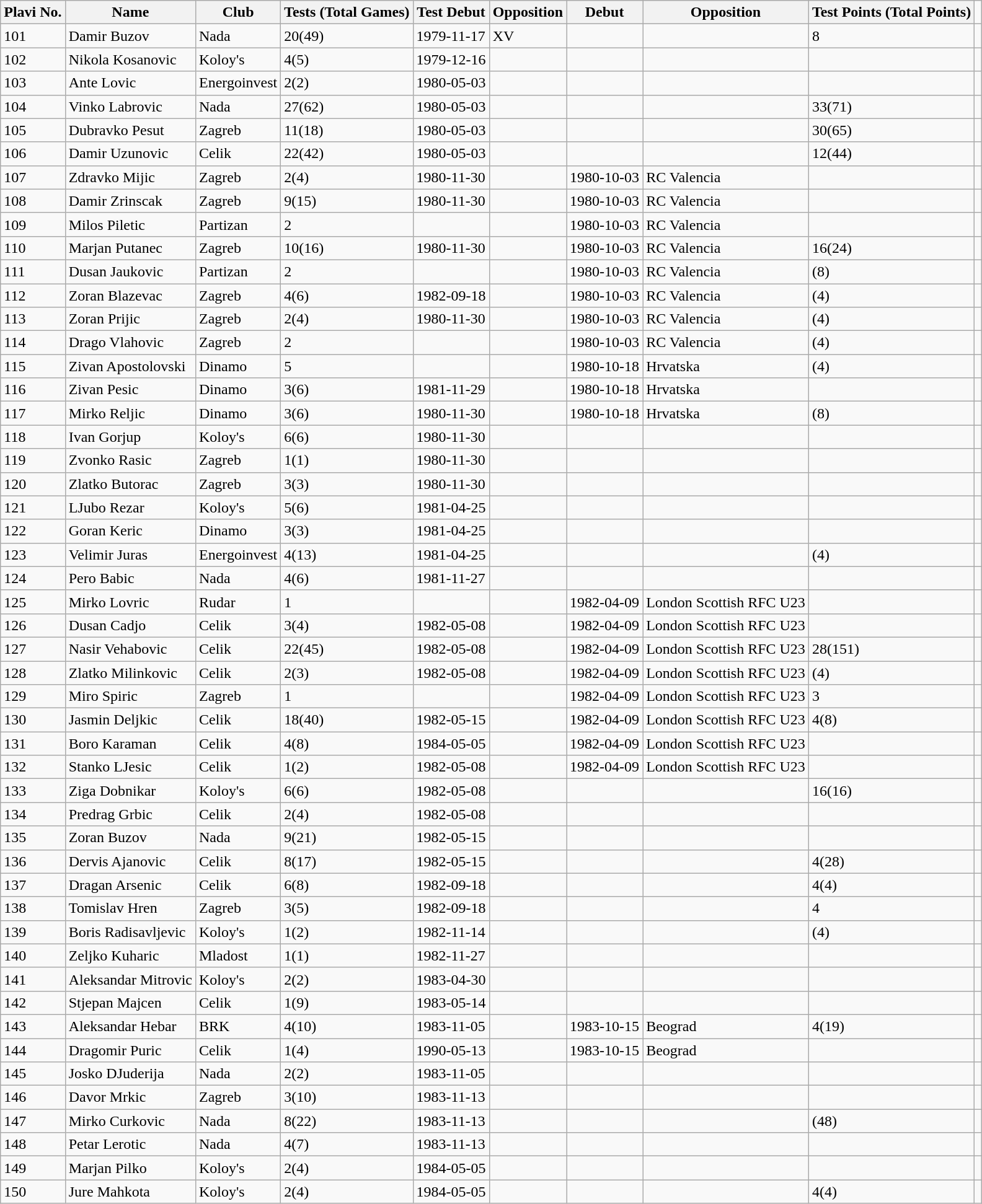<table class="wikitable">
<tr align="left">
<th>Plavi No.</th>
<th>Name</th>
<th>Club</th>
<th>Tests (Total Games)</th>
<th>Test Debut</th>
<th>Opposition</th>
<th>Debut</th>
<th>Opposition</th>
<th>Test Points (Total Points)</th>
</tr>
<tr>
<td>101</td>
<td>Damir Buzov</td>
<td>Nada</td>
<td>20(49)</td>
<td>1979-11-17</td>
<td>XV</td>
<td></td>
<td></td>
<td>8</td>
<td></td>
</tr>
<tr>
<td>102</td>
<td>Nikola Kosanovic</td>
<td>Koloy's</td>
<td>4(5)</td>
<td>1979-12-16</td>
<td></td>
<td></td>
<td></td>
<td></td>
<td></td>
</tr>
<tr>
<td>103</td>
<td>Ante Lovic</td>
<td>Energoinvest</td>
<td>2(2)</td>
<td>1980-05-03</td>
<td></td>
<td></td>
<td></td>
<td></td>
<td></td>
</tr>
<tr>
<td>104</td>
<td>Vinko Labrovic</td>
<td>Nada</td>
<td>27(62)</td>
<td>1980-05-03</td>
<td></td>
<td></td>
<td></td>
<td>33(71)</td>
<td></td>
</tr>
<tr>
<td>105</td>
<td>Dubravko Pesut</td>
<td>Zagreb</td>
<td>11(18)</td>
<td>1980-05-03</td>
<td></td>
<td></td>
<td></td>
<td>30(65)</td>
<td></td>
</tr>
<tr>
<td>106</td>
<td>Damir Uzunovic</td>
<td>Celik</td>
<td>22(42)</td>
<td>1980-05-03</td>
<td></td>
<td></td>
<td></td>
<td>12(44)</td>
<td></td>
</tr>
<tr>
<td>107</td>
<td>Zdravko Mijic</td>
<td>Zagreb</td>
<td>2(4)</td>
<td>1980-11-30</td>
<td></td>
<td>1980-10-03</td>
<td>RC Valencia</td>
<td></td>
<td></td>
</tr>
<tr>
<td>108</td>
<td>Damir Zrinscak</td>
<td>Zagreb</td>
<td>9(15)</td>
<td>1980-11-30</td>
<td></td>
<td>1980-10-03</td>
<td>RC Valencia</td>
<td></td>
<td></td>
</tr>
<tr>
<td>109</td>
<td>Milos Piletic</td>
<td>Partizan</td>
<td>2</td>
<td></td>
<td></td>
<td>1980-10-03</td>
<td>RC Valencia</td>
<td></td>
<td></td>
</tr>
<tr>
<td>110</td>
<td>Marjan Putanec</td>
<td>Zagreb</td>
<td>10(16)</td>
<td>1980-11-30</td>
<td></td>
<td>1980-10-03</td>
<td>RC Valencia</td>
<td>16(24)</td>
<td></td>
</tr>
<tr>
<td>111</td>
<td>Dusan Jaukovic</td>
<td>Partizan</td>
<td>2</td>
<td></td>
<td></td>
<td>1980-10-03</td>
<td>RC Valencia</td>
<td>(8)</td>
<td></td>
</tr>
<tr>
<td>112</td>
<td>Zoran Blazevac</td>
<td>Zagreb</td>
<td>4(6)</td>
<td>1982-09-18</td>
<td></td>
<td>1980-10-03</td>
<td>RC Valencia</td>
<td>(4)</td>
<td></td>
</tr>
<tr>
<td>113</td>
<td>Zoran Prijic</td>
<td>Zagreb</td>
<td>2(4)</td>
<td>1980-11-30</td>
<td></td>
<td>1980-10-03</td>
<td>RC Valencia</td>
<td>(4)</td>
<td></td>
</tr>
<tr>
<td>114</td>
<td>Drago Vlahovic</td>
<td>Zagreb</td>
<td>2</td>
<td></td>
<td></td>
<td>1980-10-03</td>
<td>RC Valencia</td>
<td>(4)</td>
<td></td>
</tr>
<tr>
<td>115</td>
<td>Zivan Apostolovski</td>
<td>Dinamo</td>
<td>5</td>
<td></td>
<td></td>
<td>1980-10-18</td>
<td>Hrvatska</td>
<td>(4)</td>
<td></td>
</tr>
<tr>
<td>116</td>
<td>Zivan Pesic</td>
<td>Dinamo</td>
<td>3(6)</td>
<td>1981-11-29</td>
<td></td>
<td>1980-10-18</td>
<td>Hrvatska</td>
<td></td>
<td></td>
</tr>
<tr>
<td>117</td>
<td>Mirko Reljic</td>
<td>Dinamo</td>
<td>3(6)</td>
<td>1980-11-30</td>
<td></td>
<td>1980-10-18</td>
<td>Hrvatska</td>
<td>(8)</td>
<td></td>
</tr>
<tr>
<td>118</td>
<td>Ivan Gorjup</td>
<td>Koloy's</td>
<td>6(6)</td>
<td>1980-11-30</td>
<td></td>
<td></td>
<td></td>
<td></td>
<td></td>
</tr>
<tr>
<td>119</td>
<td>Zvonko Rasic</td>
<td>Zagreb</td>
<td>1(1)</td>
<td>1980-11-30</td>
<td></td>
<td></td>
<td></td>
<td></td>
<td></td>
</tr>
<tr>
<td>120</td>
<td>Zlatko Butorac</td>
<td>Zagreb</td>
<td>3(3)</td>
<td>1980-11-30</td>
<td></td>
<td></td>
<td></td>
<td></td>
<td></td>
</tr>
<tr>
<td>121</td>
<td>LJubo Rezar</td>
<td>Koloy's</td>
<td>5(6)</td>
<td>1981-04-25</td>
<td></td>
<td></td>
<td></td>
<td></td>
<td></td>
</tr>
<tr>
<td>122</td>
<td>Goran Keric</td>
<td>Dinamo</td>
<td>3(3)</td>
<td>1981-04-25</td>
<td></td>
<td></td>
<td></td>
<td></td>
<td></td>
</tr>
<tr>
<td>123</td>
<td>Velimir Juras</td>
<td>Energoinvest</td>
<td>4(13)</td>
<td>1981-04-25</td>
<td></td>
<td></td>
<td></td>
<td>(4)</td>
<td></td>
</tr>
<tr>
<td>124</td>
<td>Pero Babic</td>
<td>Nada</td>
<td>4(6)</td>
<td>1981-11-27</td>
<td></td>
<td></td>
<td></td>
<td></td>
<td></td>
</tr>
<tr>
<td>125</td>
<td>Mirko Lovric</td>
<td>Rudar</td>
<td>1</td>
<td></td>
<td></td>
<td>1982-04-09</td>
<td>London Scottish RFC U23</td>
<td></td>
<td></td>
</tr>
<tr>
<td>126</td>
<td>Dusan Cadjo</td>
<td>Celik</td>
<td>3(4)</td>
<td>1982-05-08</td>
<td></td>
<td>1982-04-09</td>
<td>London Scottish RFC U23</td>
<td></td>
<td></td>
</tr>
<tr>
<td>127</td>
<td>Nasir Vehabovic</td>
<td>Celik</td>
<td>22(45)</td>
<td>1982-05-08</td>
<td></td>
<td>1982-04-09</td>
<td>London Scottish RFC U23</td>
<td>28(151)</td>
<td></td>
</tr>
<tr>
<td>128</td>
<td>Zlatko Milinkovic</td>
<td>Celik</td>
<td>2(3)</td>
<td>1982-05-08</td>
<td></td>
<td>1982-04-09</td>
<td>London Scottish RFC U23</td>
<td>(4)</td>
<td></td>
</tr>
<tr>
<td>129</td>
<td>Miro Spiric</td>
<td>Zagreb</td>
<td>1</td>
<td></td>
<td></td>
<td>1982-04-09</td>
<td>London Scottish RFC U23</td>
<td>3</td>
<td></td>
</tr>
<tr>
<td>130</td>
<td>Jasmin Deljkic</td>
<td>Celik</td>
<td>18(40)</td>
<td>1982-05-15</td>
<td></td>
<td>1982-04-09</td>
<td>London Scottish RFC U23</td>
<td>4(8)</td>
<td></td>
</tr>
<tr>
<td>131</td>
<td>Boro Karaman</td>
<td>Celik</td>
<td>4(8)</td>
<td>1984-05-05</td>
<td></td>
<td>1982-04-09</td>
<td>London Scottish RFC U23</td>
<td></td>
<td></td>
</tr>
<tr>
<td>132</td>
<td>Stanko LJesic</td>
<td>Celik</td>
<td>1(2)</td>
<td>1982-05-08</td>
<td></td>
<td>1982-04-09</td>
<td>London Scottish RFC U23</td>
<td></td>
<td></td>
</tr>
<tr>
<td>133</td>
<td>Ziga Dobnikar</td>
<td>Koloy's</td>
<td>6(6)</td>
<td>1982-05-08</td>
<td></td>
<td></td>
<td></td>
<td>16(16)</td>
<td></td>
</tr>
<tr>
<td>134</td>
<td>Predrag Grbic</td>
<td>Celik</td>
<td>2(4)</td>
<td>1982-05-08</td>
<td></td>
<td></td>
<td></td>
<td></td>
<td></td>
</tr>
<tr>
<td>135</td>
<td>Zoran Buzov</td>
<td>Nada</td>
<td>9(21)</td>
<td>1982-05-15</td>
<td></td>
<td></td>
<td></td>
<td></td>
<td></td>
</tr>
<tr>
<td>136</td>
<td>Dervis Ajanovic</td>
<td>Celik</td>
<td>8(17)</td>
<td>1982-05-15</td>
<td></td>
<td></td>
<td></td>
<td>4(28)</td>
<td></td>
</tr>
<tr>
<td>137</td>
<td>Dragan Arsenic</td>
<td>Celik</td>
<td>6(8)</td>
<td>1982-09-18</td>
<td></td>
<td></td>
<td></td>
<td>4(4)</td>
<td></td>
</tr>
<tr>
<td>138</td>
<td>Tomislav Hren</td>
<td>Zagreb</td>
<td>3(5)</td>
<td>1982-09-18</td>
<td></td>
<td></td>
<td></td>
<td>4</td>
<td></td>
</tr>
<tr>
<td>139</td>
<td>Boris Radisavljevic</td>
<td>Koloy's</td>
<td>1(2)</td>
<td>1982-11-14</td>
<td></td>
<td></td>
<td></td>
<td>(4)</td>
<td></td>
</tr>
<tr>
<td>140</td>
<td>Zeljko Kuharic</td>
<td>Mladost</td>
<td>1(1)</td>
<td>1982-11-27</td>
<td></td>
<td></td>
<td></td>
<td></td>
<td></td>
</tr>
<tr>
<td>141</td>
<td>Aleksandar Mitrovic</td>
<td>Koloy's</td>
<td>2(2)</td>
<td>1983-04-30</td>
<td></td>
<td></td>
<td></td>
<td></td>
<td></td>
</tr>
<tr>
<td>142</td>
<td>Stjepan Majcen</td>
<td>Celik</td>
<td>1(9)</td>
<td>1983-05-14</td>
<td></td>
<td></td>
<td></td>
<td></td>
<td></td>
</tr>
<tr>
<td>143</td>
<td>Aleksandar Hebar</td>
<td>BRK</td>
<td>4(10)</td>
<td>1983-11-05</td>
<td></td>
<td>1983-10-15</td>
<td>Beograd</td>
<td>4(19)</td>
<td></td>
</tr>
<tr>
<td>144</td>
<td>Dragomir Puric</td>
<td>Celik</td>
<td>1(4)</td>
<td>1990-05-13</td>
<td></td>
<td>1983-10-15</td>
<td>Beograd</td>
<td></td>
<td></td>
</tr>
<tr>
<td>145</td>
<td>Josko DJuderija</td>
<td>Nada</td>
<td>2(2)</td>
<td>1983-11-05</td>
<td></td>
<td></td>
<td></td>
<td></td>
</tr>
<tr>
<td>146</td>
<td>Davor Mrkic</td>
<td>Zagreb</td>
<td>3(10)</td>
<td>1983-11-13</td>
<td></td>
<td></td>
<td></td>
<td></td>
<td></td>
</tr>
<tr>
<td>147</td>
<td>Mirko Curkovic</td>
<td>Nada</td>
<td>8(22)</td>
<td>1983-11-13</td>
<td></td>
<td></td>
<td></td>
<td>(48)</td>
<td></td>
</tr>
<tr>
<td>148</td>
<td>Petar Lerotic</td>
<td>Nada</td>
<td>4(7)</td>
<td>1983-11-13</td>
<td></td>
<td></td>
<td></td>
<td></td>
<td></td>
</tr>
<tr>
<td>149</td>
<td>Marjan Pilko</td>
<td>Koloy's</td>
<td>2(4)</td>
<td>1984-05-05</td>
<td></td>
<td></td>
<td></td>
<td></td>
<td></td>
</tr>
<tr>
<td>150</td>
<td>Jure Mahkota</td>
<td>Koloy's</td>
<td>2(4)</td>
<td>1984-05-05</td>
<td></td>
<td></td>
<td></td>
<td>4(4)</td>
<td></td>
</tr>
</table>
